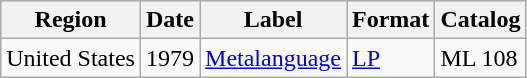<table class="wikitable">
<tr>
<th>Region</th>
<th>Date</th>
<th>Label</th>
<th>Format</th>
<th>Catalog</th>
</tr>
<tr>
<td>United States</td>
<td>1979</td>
<td><a href='#'>Metalanguage</a></td>
<td><a href='#'>LP</a></td>
<td>ML 108</td>
</tr>
</table>
